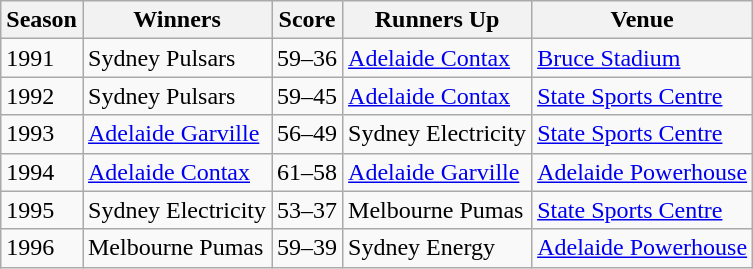<table class="wikitable collapsible">
<tr>
<th>Season</th>
<th>Winners</th>
<th>Score</th>
<th>Runners Up</th>
<th>Venue</th>
</tr>
<tr>
<td>1991 </td>
<td>Sydney Pulsars</td>
<td>59–36</td>
<td><a href='#'>Adelaide Contax</a></td>
<td><a href='#'>Bruce Stadium</a></td>
</tr>
<tr>
<td>1992</td>
<td>Sydney Pulsars</td>
<td>59–45</td>
<td><a href='#'>Adelaide Contax</a></td>
<td><a href='#'>State Sports Centre</a></td>
</tr>
<tr>
<td>1993 </td>
<td><a href='#'>Adelaide Garville</a></td>
<td>56–49</td>
<td>Sydney Electricity</td>
<td><a href='#'>State Sports Centre</a></td>
</tr>
<tr>
<td>1994 </td>
<td><a href='#'>Adelaide Contax</a></td>
<td>61–58</td>
<td><a href='#'>Adelaide Garville</a></td>
<td><a href='#'>Adelaide Powerhouse</a></td>
</tr>
<tr>
<td>1995 </td>
<td>Sydney Electricity</td>
<td>53–37</td>
<td>Melbourne Pumas</td>
<td><a href='#'>State Sports Centre</a></td>
</tr>
<tr>
<td>1996 </td>
<td>Melbourne Pumas</td>
<td>59–39</td>
<td>Sydney Energy</td>
<td><a href='#'>Adelaide Powerhouse</a></td>
</tr>
</table>
